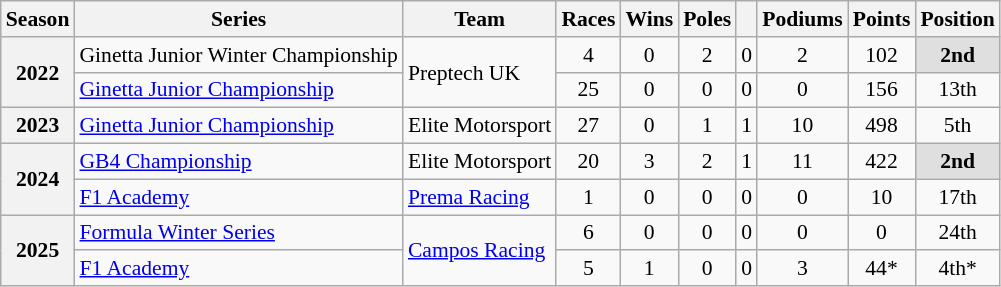<table class="wikitable" style="font-size: 90%; text-align:center;">
<tr>
<th scope="col">Season</th>
<th scope="col">Series</th>
<th scope="col">Team</th>
<th scope="col">Races</th>
<th scope="col">Wins</th>
<th scope="col">Poles</th>
<th scope="col"></th>
<th scope="col">Podiums</th>
<th scope="col">Points</th>
<th scope="col">Position</th>
</tr>
<tr>
<th scope="row" rowspan="2">2022</th>
<td style="text-align:left;" nowrap>Ginetta Junior Winter Championship</td>
<td style="text-align:left;" rowspan="2">Preptech UK</td>
<td>4</td>
<td>0</td>
<td>2</td>
<td>0</td>
<td>2</td>
<td>102</td>
<td style="background:#DFDFDF"><strong>2nd</strong></td>
</tr>
<tr>
<td style="text-align:left;"><a href='#'>Ginetta Junior Championship</a></td>
<td>25</td>
<td>0</td>
<td>0</td>
<td>0</td>
<td>0</td>
<td>156</td>
<td>13th</td>
</tr>
<tr>
<th scope="row">2023</th>
<td style="text-align:left;"><a href='#'>Ginetta Junior Championship</a></td>
<td style="text-align:left;">Elite Motorsport</td>
<td>27</td>
<td>0</td>
<td>1</td>
<td>1</td>
<td>10</td>
<td>498</td>
<td>5th</td>
</tr>
<tr>
<th scope="row" rowspan="2">2024</th>
<td style="text-align:left;"><a href='#'>GB4 Championship</a></td>
<td style="text-align:left;">Elite Motorsport</td>
<td>20</td>
<td>3</td>
<td>2</td>
<td>1</td>
<td>11</td>
<td>422</td>
<td style="background:#DFDFDF"><strong>2nd</strong></td>
</tr>
<tr>
<td style="text-align:left;"><a href='#'>F1 Academy</a></td>
<td style="text-align:left;"><a href='#'>Prema Racing</a></td>
<td>1</td>
<td>0</td>
<td>0</td>
<td>0</td>
<td>0</td>
<td>10</td>
<td>17th</td>
</tr>
<tr>
<th rowspan="2">2025</th>
<td style="text-align:left;"><a href='#'>Formula Winter Series</a></td>
<td rowspan="2" style="text-align:left;" nowrap><a href='#'>Campos Racing</a></td>
<td>6</td>
<td>0</td>
<td>0</td>
<td>0</td>
<td>0</td>
<td>0</td>
<td>24th</td>
</tr>
<tr>
<td style="text-align:left;"><a href='#'>F1 Academy</a></td>
<td>5</td>
<td>1</td>
<td>0</td>
<td>0</td>
<td>3</td>
<td>44*</td>
<td>4th*</td>
</tr>
</table>
